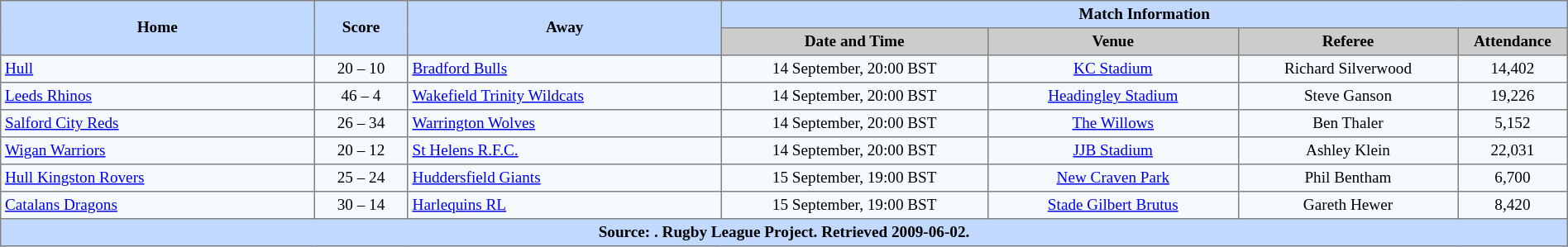<table border="1" cellpadding="3" cellspacing="0" style="border-collapse:collapse; font-size:80%; text-align:center; width:100%;">
<tr style="background:#c1d8ff;">
<th rowspan="2" style="width:20%;">Home</th>
<th rowspan="2" style="width:6%;">Score</th>
<th rowspan="2" style="width:20%;">Away</th>
<th colspan=6>Match Information</th>
</tr>
<tr style="background:#ccc;">
<th width=17%>Date and Time</th>
<th width=16%>Venue</th>
<th width=14%>Referee</th>
<th width=7%>Attendance</th>
</tr>
<tr style="background:#f5faff;">
<td align=left> <a href='#'>Hull</a></td>
<td>20 – 10</td>
<td align=left> <a href='#'>Bradford Bulls</a></td>
<td>14 September, 20:00 BST</td>
<td><a href='#'>KC Stadium</a></td>
<td>Richard Silverwood</td>
<td>14,402</td>
</tr>
<tr style="background:#f5faff;">
<td align=left> <a href='#'>Leeds Rhinos</a></td>
<td>46 – 4</td>
<td align=left> <a href='#'>Wakefield Trinity Wildcats</a></td>
<td>14 September, 20:00 BST</td>
<td><a href='#'>Headingley Stadium</a></td>
<td>Steve Ganson</td>
<td>19,226</td>
</tr>
<tr style="background:#f5faff;">
<td align=left> <a href='#'>Salford City Reds</a></td>
<td>26 – 34</td>
<td align=left> <a href='#'>Warrington Wolves</a></td>
<td>14 September, 20:00 BST</td>
<td><a href='#'>The Willows</a></td>
<td>Ben Thaler</td>
<td>5,152</td>
</tr>
<tr style="background:#f5faff;">
<td align=left> <a href='#'>Wigan Warriors</a></td>
<td>20 – 12</td>
<td align=left> <a href='#'>St Helens R.F.C.</a></td>
<td>14 September, 20:00 BST</td>
<td><a href='#'>JJB Stadium</a></td>
<td>Ashley Klein</td>
<td>22,031</td>
</tr>
<tr style="background:#f5faff;">
<td align=left> <a href='#'>Hull Kingston Rovers</a></td>
<td>25 – 24</td>
<td align=left> <a href='#'>Huddersfield Giants</a></td>
<td>15 September, 19:00 BST</td>
<td><a href='#'>New Craven Park</a></td>
<td>Phil Bentham</td>
<td>6,700</td>
</tr>
<tr style="background:#f5faff;">
<td align=left> <a href='#'>Catalans Dragons</a></td>
<td>30 – 14</td>
<td align=left> <a href='#'>Harlequins RL</a></td>
<td>15 September, 19:00 BST</td>
<td><a href='#'>Stade Gilbert Brutus</a></td>
<td>Gareth Hewer</td>
<td>8,420</td>
</tr>
<tr style="background:#c1d8ff;">
<th colspan=10>Source: . Rugby League Project. Retrieved 2009-06-02.</th>
</tr>
</table>
